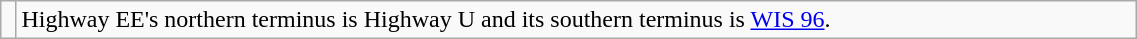<table class="wikitable" style="width:60%">
<tr>
<td></td>
<td>Highway EE's northern terminus is Highway U and its southern terminus is <a href='#'>WIS 96</a>.</td>
</tr>
</table>
